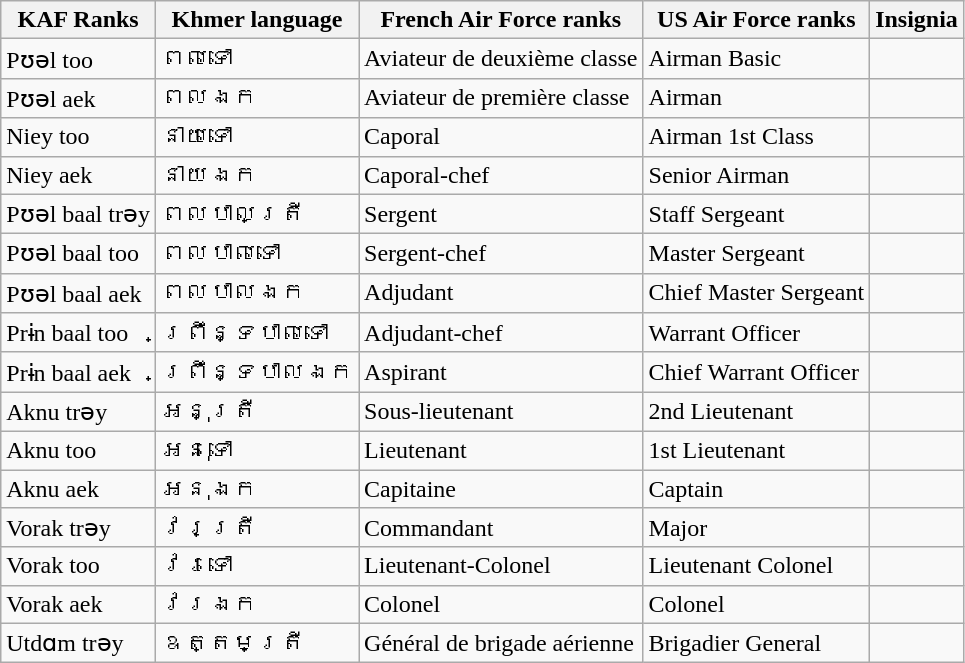<table class="wikitable">
<tr>
<th>KAF Ranks</th>
<th>Khmer language</th>
<th>French Air Force ranks</th>
<th>US Air Force ranks</th>
<th>Insignia</th>
</tr>
<tr>
<td>Pʊəl too</td>
<td>ពលទោ</td>
<td>Aviateur de deuxième classe</td>
<td>Airman Basic</td>
<td></td>
</tr>
<tr>
<td>Pʊəl aek</td>
<td>ពលឯក</td>
<td>Aviateur de première classe</td>
<td>Airman</td>
<td></td>
</tr>
<tr>
<td>Niey too</td>
<td>នាយទោ</td>
<td>Caporal</td>
<td>Airman 1st Class</td>
<td></td>
</tr>
<tr>
<td>Niey aek</td>
<td>នាយឯក</td>
<td>Caporal-chef</td>
<td>Senior Airman</td>
<td></td>
</tr>
<tr>
<td>Pʊəl baal trəy</td>
<td>ពលបាលត្រី</td>
<td>Sergent</td>
<td>Staff Sergeant</td>
<td></td>
</tr>
<tr>
<td>Pʊəl baal too</td>
<td>ពលបាលទោ</td>
<td>Sergent-chef</td>
<td>Master Sergeant</td>
<td></td>
</tr>
<tr>
<td>Pʊəl baal aek</td>
<td>ពលបាលឯក</td>
<td>Adjudant</td>
<td>Chief Master Sergeant</td>
<td></td>
</tr>
<tr>
<td>Prɨn baal too</td>
<td>ព្រឹន្ទបាលទោ</td>
<td>Adjudant-chef</td>
<td>Warrant Officer</td>
<td></td>
</tr>
<tr>
<td>Prɨn baal aek</td>
<td>ព្រឹន្ទបាលឯក</td>
<td>Aspirant</td>
<td>Chief Warrant Officer</td>
<td></td>
</tr>
<tr>
<td>Aknu trəy</td>
<td>អនុត្រី</td>
<td>Sous-lieutenant</td>
<td>2nd Lieutenant</td>
<td></td>
</tr>
<tr>
<td>Aknu too</td>
<td>អនុទោ</td>
<td>Lieutenant</td>
<td>1st Lieutenant</td>
<td></td>
</tr>
<tr>
<td>Aknu aek</td>
<td>អនុឯក</td>
<td>Capitaine</td>
<td>Captain</td>
<td></td>
</tr>
<tr>
<td>Vorak trəy</td>
<td>វរត្រី</td>
<td>Commandant</td>
<td>Major</td>
<td></td>
</tr>
<tr>
<td>Vorak too</td>
<td>វរទោ</td>
<td>Lieutenant-Colonel</td>
<td>Lieutenant Colonel</td>
<td></td>
</tr>
<tr>
<td>Vorak aek</td>
<td>វរឯក</td>
<td>Colonel</td>
<td>Colonel</td>
<td></td>
</tr>
<tr>
<td>Utdɑm trəy</td>
<td>ឧត្តមត្រី</td>
<td>Général de brigade aérienne</td>
<td>Brigadier General</td>
<td></td>
</tr>
</table>
